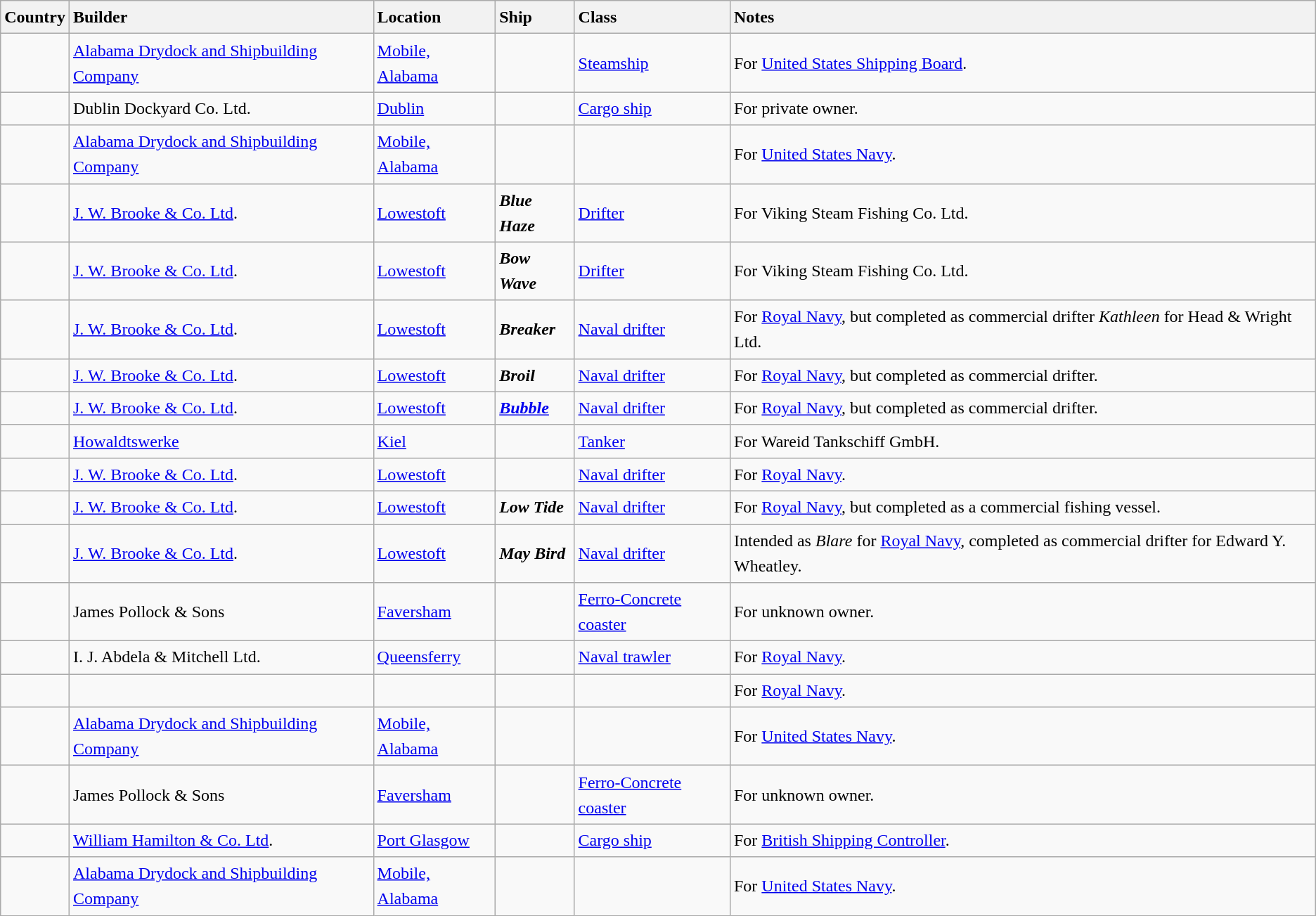<table class="wikitable sortable" style="font-size:1.00em; line-height:1.5em;">
<tr>
<th style="text-align: left;">Country</th>
<th style="text-align: left;">Builder</th>
<th style="text-align: left;">Location</th>
<th style="text-align: left;">Ship</th>
<th style="text-align: left;">Class</th>
<th style="text-align: left;">Notes</th>
</tr>
<tr ---->
<td></td>
<td><a href='#'>Alabama Drydock and Shipbuilding Company</a></td>
<td><a href='#'>Mobile, Alabama</a></td>
<td><strong></strong></td>
<td><a href='#'>Steamship</a></td>
<td>For <a href='#'>United States Shipping Board</a>.</td>
</tr>
<tr ---->
<td></td>
<td>Dublin Dockyard Co. Ltd.</td>
<td><a href='#'>Dublin</a></td>
<td><strong></strong></td>
<td><a href='#'>Cargo ship</a></td>
<td>For private owner.</td>
</tr>
<tr ---->
<td></td>
<td><a href='#'>Alabama Drydock and Shipbuilding Company</a></td>
<td><a href='#'>Mobile, Alabama</a></td>
<td><strong></strong></td>
<td></td>
<td>For <a href='#'>United States Navy</a>.</td>
</tr>
<tr --->
<td></td>
<td><a href='#'>J. W. Brooke & Co. Ltd</a>.</td>
<td><a href='#'>Lowestoft</a></td>
<td><strong><em>Blue Haze</em></strong></td>
<td><a href='#'>Drifter</a></td>
<td>For Viking Steam Fishing Co. Ltd.</td>
</tr>
<tr --->
<td></td>
<td><a href='#'>J. W. Brooke & Co. Ltd</a>.</td>
<td><a href='#'>Lowestoft</a></td>
<td><strong><em>Bow Wave</em></strong></td>
<td><a href='#'>Drifter</a></td>
<td>For Viking Steam Fishing Co. Ltd.</td>
</tr>
<tr --->
<td></td>
<td><a href='#'>J. W. Brooke & Co. Ltd</a>.</td>
<td><a href='#'>Lowestoft</a></td>
<td><strong><em>Breaker</em></strong></td>
<td><a href='#'>Naval drifter</a></td>
<td>For <a href='#'>Royal Navy</a>, but completed as commercial drifter <em>Kathleen</em> for Head & Wright Ltd.</td>
</tr>
<tr --->
<td></td>
<td><a href='#'>J. W. Brooke & Co. Ltd</a>.</td>
<td><a href='#'>Lowestoft</a></td>
<td><strong><em>Broil</em></strong></td>
<td><a href='#'>Naval drifter</a></td>
<td>For <a href='#'>Royal Navy</a>, but completed as commercial drifter.</td>
</tr>
<tr --->
<td></td>
<td><a href='#'>J. W. Brooke & Co. Ltd</a>.</td>
<td><a href='#'>Lowestoft</a></td>
<td><strong><a href='#'><em>Bubble</em></a></strong></td>
<td><a href='#'>Naval drifter</a></td>
<td>For <a href='#'>Royal Navy</a>, but completed as commercial drifter.</td>
</tr>
<tr ---->
<td></td>
<td><a href='#'>Howaldtswerke</a></td>
<td><a href='#'>Kiel</a></td>
<td><strong></strong></td>
<td><a href='#'>Tanker</a></td>
<td>For Wareid Tankschiff GmbH.</td>
</tr>
<tr --->
<td></td>
<td><a href='#'>J. W. Brooke & Co. Ltd</a>.</td>
<td><a href='#'>Lowestoft</a></td>
<td><strong></strong></td>
<td><a href='#'>Naval drifter</a></td>
<td>For <a href='#'>Royal Navy</a>.</td>
</tr>
<tr --->
<td></td>
<td><a href='#'>J. W. Brooke & Co. Ltd</a>.</td>
<td><a href='#'>Lowestoft</a></td>
<td><strong><em>Low Tide</em></strong></td>
<td><a href='#'>Naval drifter</a></td>
<td>For <a href='#'>Royal Navy</a>, but completed as a commercial fishing vessel.</td>
</tr>
<tr --->
<td></td>
<td><a href='#'>J. W. Brooke & Co. Ltd</a>.</td>
<td><a href='#'>Lowestoft</a></td>
<td><strong><em>May Bird</em></strong></td>
<td><a href='#'>Naval drifter</a></td>
<td>Intended as <em>Blare</em> for <a href='#'>Royal Navy</a>, completed as commercial drifter for Edward Y. Wheatley.</td>
</tr>
<tr ---->
<td></td>
<td>James Pollock & Sons</td>
<td><a href='#'>Faversham</a></td>
<td><strong></strong></td>
<td><a href='#'>Ferro-Concrete</a> <a href='#'>coaster</a></td>
<td>For unknown owner.</td>
</tr>
<tr ---->
<td></td>
<td>I. J. Abdela & Mitchell Ltd.</td>
<td><a href='#'>Queensferry</a></td>
<td><strong></strong></td>
<td><a href='#'>Naval trawler</a></td>
<td>For <a href='#'>Royal Navy</a>.</td>
</tr>
<tr ---->
<td></td>
<td></td>
<td></td>
<td><strong></strong></td>
<td></td>
<td>For <a href='#'>Royal Navy</a>.</td>
</tr>
<tr ---->
<td></td>
<td><a href='#'>Alabama Drydock and Shipbuilding Company</a></td>
<td><a href='#'>Mobile, Alabama</a></td>
<td><strong></strong></td>
<td></td>
<td>For <a href='#'>United States Navy</a>.</td>
</tr>
<tr ---->
<td></td>
<td>James Pollock & Sons</td>
<td><a href='#'>Faversham</a></td>
<td><strong></strong></td>
<td><a href='#'>Ferro-Concrete</a> <a href='#'>coaster</a></td>
<td>For unknown owner.</td>
</tr>
<tr ---->
<td></td>
<td><a href='#'>William Hamilton & Co. Ltd</a>.</td>
<td><a href='#'>Port Glasgow</a></td>
<td><strong></strong></td>
<td><a href='#'>Cargo ship</a></td>
<td>For <a href='#'>British Shipping Controller</a>.</td>
</tr>
<tr ---->
<td></td>
<td><a href='#'>Alabama Drydock and Shipbuilding Company</a></td>
<td><a href='#'>Mobile, Alabama</a></td>
<td><strong></strong></td>
<td></td>
<td>For <a href='#'>United States Navy</a>.</td>
</tr>
</table>
